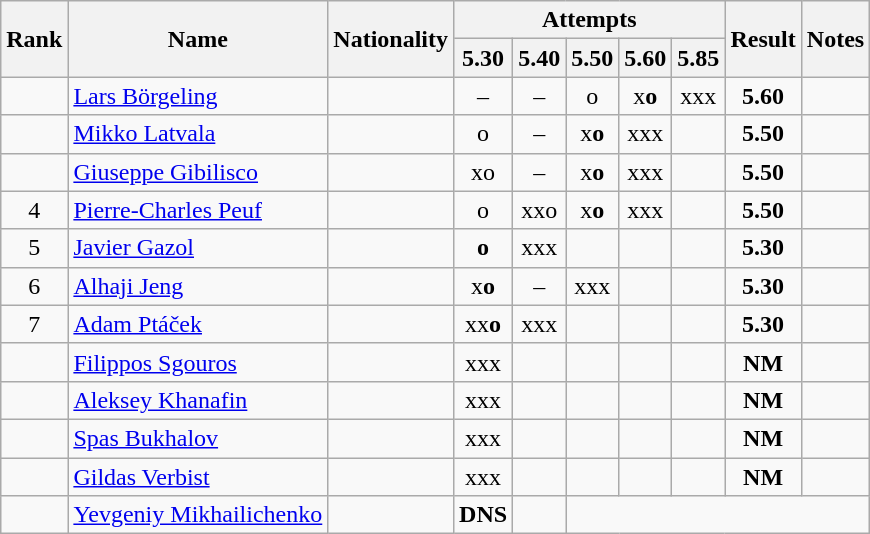<table class="wikitable sortable" style="text-align:center">
<tr>
<th rowspan=2>Rank</th>
<th rowspan=2>Name</th>
<th rowspan=2>Nationality</th>
<th colspan=5>Attempts</th>
<th rowspan=2>Result</th>
<th rowspan=2>Notes</th>
</tr>
<tr>
<th>5.30</th>
<th>5.40</th>
<th>5.50</th>
<th>5.60</th>
<th>5.85</th>
</tr>
<tr>
<td></td>
<td align=left><a href='#'>Lars Börgeling</a></td>
<td align=left></td>
<td>–</td>
<td>–</td>
<td>o</td>
<td>x<strong>o</strong></td>
<td>xxx</td>
<td><strong>5.60</strong></td>
<td></td>
</tr>
<tr>
<td></td>
<td align=left><a href='#'>Mikko Latvala</a></td>
<td align=left></td>
<td>o</td>
<td>–</td>
<td>x<strong>o</strong></td>
<td>xxx</td>
<td></td>
<td><strong>5.50</strong></td>
<td></td>
</tr>
<tr>
<td></td>
<td align=left><a href='#'>Giuseppe Gibilisco</a></td>
<td align=left></td>
<td>xo</td>
<td>–</td>
<td>x<strong>o</strong></td>
<td>xxx</td>
<td></td>
<td><strong>5.50</strong></td>
<td></td>
</tr>
<tr>
<td>4</td>
<td align=left><a href='#'>Pierre-Charles Peuf</a></td>
<td align=left></td>
<td>o</td>
<td>xxo</td>
<td>x<strong>o</strong></td>
<td>xxx</td>
<td></td>
<td><strong>5.50</strong></td>
<td></td>
</tr>
<tr>
<td>5</td>
<td align=left><a href='#'>Javier Gazol</a></td>
<td align=left></td>
<td><strong>o</strong></td>
<td>xxx</td>
<td></td>
<td></td>
<td></td>
<td><strong>5.30</strong></td>
<td></td>
</tr>
<tr>
<td>6</td>
<td align=left><a href='#'>Alhaji Jeng</a></td>
<td align=left></td>
<td>x<strong>o</strong></td>
<td>–</td>
<td>xxx</td>
<td></td>
<td></td>
<td><strong>5.30</strong></td>
<td></td>
</tr>
<tr>
<td>7</td>
<td align=left><a href='#'>Adam Ptáček</a></td>
<td align=left></td>
<td>xx<strong>o</strong></td>
<td>xxx</td>
<td></td>
<td></td>
<td></td>
<td><strong>5.30</strong></td>
<td></td>
</tr>
<tr>
<td></td>
<td align=left><a href='#'>Filippos Sgouros</a></td>
<td align=left></td>
<td>xxx</td>
<td></td>
<td></td>
<td></td>
<td></td>
<td><strong>NM</strong></td>
<td></td>
</tr>
<tr>
<td></td>
<td align=left><a href='#'>Aleksey Khanafin</a></td>
<td align=left></td>
<td>xxx</td>
<td></td>
<td></td>
<td></td>
<td></td>
<td><strong>NM</strong></td>
<td></td>
</tr>
<tr>
<td></td>
<td align=left><a href='#'>Spas Bukhalov</a></td>
<td align=left></td>
<td>xxx</td>
<td></td>
<td></td>
<td></td>
<td></td>
<td><strong>NM</strong></td>
<td></td>
</tr>
<tr>
<td></td>
<td align=left><a href='#'>Gildas Verbist</a></td>
<td align=left></td>
<td>xxx</td>
<td></td>
<td></td>
<td></td>
<td></td>
<td><strong>NM</strong></td>
<td></td>
</tr>
<tr>
<td></td>
<td align=left><a href='#'>Yevgeniy Mikhailichenko</a></td>
<td align=left></td>
<td><strong>DNS</strong></td>
<td></td>
</tr>
</table>
